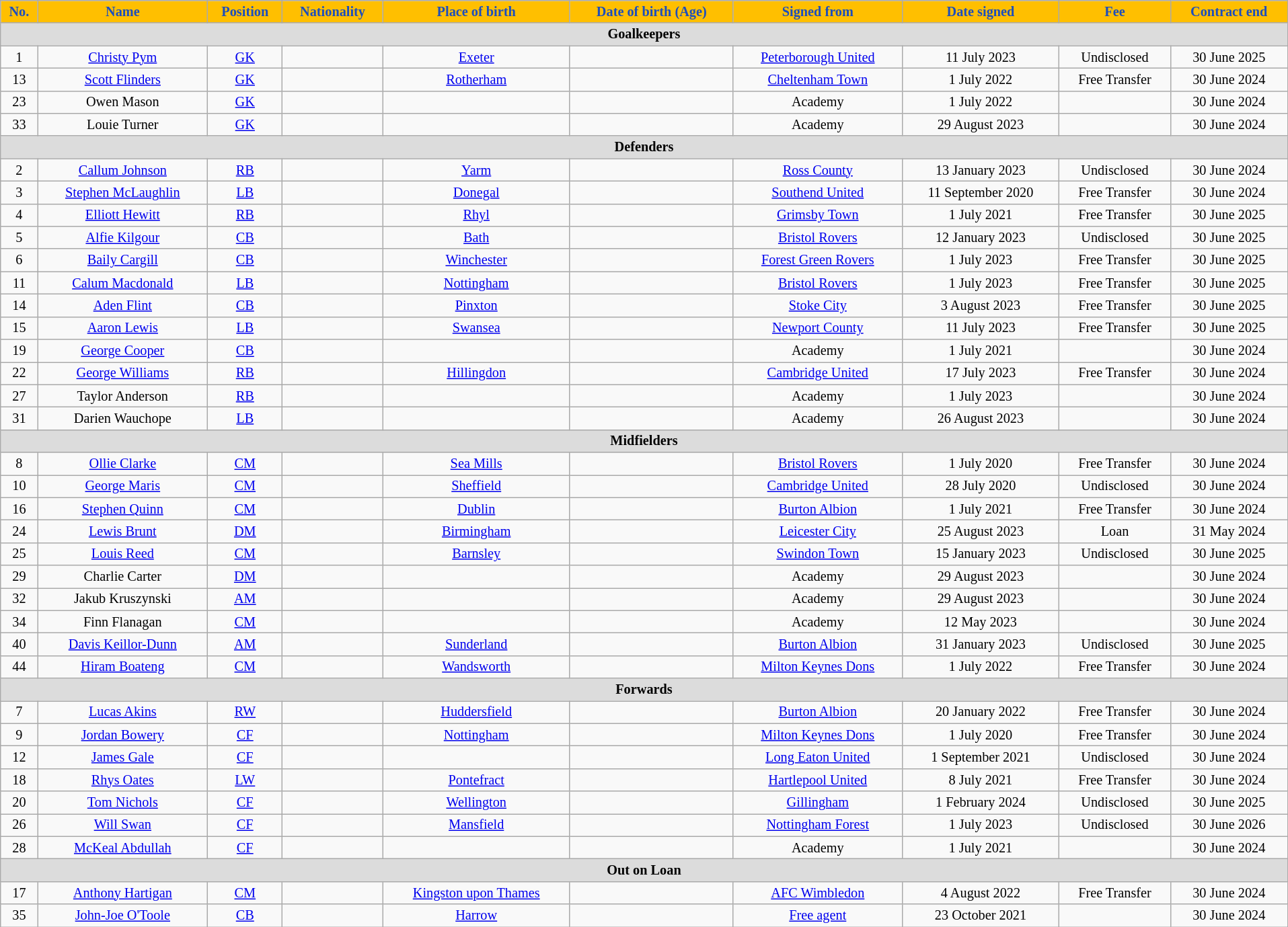<table class="wikitable" style="text-align:center; font-size:84.5%; width:101%;">
<tr>
<th style="background:#ffbf00;color:#1C4EBD; text-align:center;">No.</th>
<th style="background:#ffbf00;color:#1C4EBD; text-align:center;">Name</th>
<th style="background:#ffbf00;color:#1C4EBD; text-align:center;">Position</th>
<th style="background:#ffbf00;color:#1C4EBD; text-align:center;">Nationality</th>
<th style="background:#ffbf00;color:#1C4EBD; text-align:center;">Place of birth</th>
<th style="background:#ffbf00;color:#1C4EBD; text-align:center;">Date of birth (Age)</th>
<th style="background:#ffbf00;color:#1C4EBD; text-align:center;">Signed from</th>
<th style="background:#ffbf00;color:#1C4EBD; text-align:center;">Date signed</th>
<th style="background:#ffbf00;color:#1C4EBD; text-align:center;">Fee</th>
<th style="background:#ffbf00;color:#1C4EBD; text-align:center;">Contract end</th>
</tr>
<tr>
<th colspan="14" style="background:#dcdcdc; tepxt-align:center;">Goalkeepers</th>
</tr>
<tr>
<td>1</td>
<td><a href='#'>Christy Pym</a></td>
<td><a href='#'>GK</a></td>
<td></td>
<td><a href='#'>Exeter</a></td>
<td></td>
<td><a href='#'>Peterborough United</a></td>
<td>11 July 2023</td>
<td>Undisclosed</td>
<td>30 June 2025</td>
</tr>
<tr>
<td>13</td>
<td><a href='#'>Scott Flinders</a></td>
<td><a href='#'>GK</a></td>
<td></td>
<td><a href='#'>Rotherham</a></td>
<td></td>
<td><a href='#'>Cheltenham Town</a></td>
<td>1 July 2022</td>
<td>Free Transfer</td>
<td>30 June 2024</td>
</tr>
<tr>
<td>23</td>
<td>Owen Mason</td>
<td><a href='#'>GK</a></td>
<td></td>
<td></td>
<td></td>
<td>Academy</td>
<td>1 July 2022</td>
<td></td>
<td>30 June 2024</td>
</tr>
<tr>
<td>33</td>
<td>Louie Turner</td>
<td><a href='#'>GK</a></td>
<td></td>
<td></td>
<td></td>
<td>Academy</td>
<td>29 August 2023</td>
<td></td>
<td>30 June 2024</td>
</tr>
<tr>
<th colspan="14" style="background:#dcdcdc; tepxt-align:center;">Defenders</th>
</tr>
<tr>
<td>2</td>
<td><a href='#'>Callum Johnson</a></td>
<td><a href='#'>RB</a></td>
<td></td>
<td><a href='#'>Yarm</a></td>
<td></td>
<td> <a href='#'>Ross County</a></td>
<td>13 January 2023</td>
<td>Undisclosed</td>
<td>30 June 2024</td>
</tr>
<tr>
<td>3</td>
<td><a href='#'>Stephen McLaughlin</a></td>
<td><a href='#'>LB</a></td>
<td></td>
<td><a href='#'>Donegal</a></td>
<td></td>
<td><a href='#'>Southend United</a></td>
<td>11 September 2020</td>
<td>Free Transfer</td>
<td>30 June 2024</td>
</tr>
<tr>
<td>4</td>
<td><a href='#'>Elliott Hewitt</a></td>
<td><a href='#'>RB</a></td>
<td></td>
<td><a href='#'>Rhyl</a></td>
<td></td>
<td><a href='#'>Grimsby Town</a></td>
<td>1 July 2021</td>
<td>Free Transfer</td>
<td>30 June 2025</td>
</tr>
<tr>
<td>5</td>
<td><a href='#'>Alfie Kilgour</a></td>
<td><a href='#'>CB</a></td>
<td></td>
<td><a href='#'>Bath</a></td>
<td></td>
<td><a href='#'>Bristol Rovers</a></td>
<td>12 January 2023</td>
<td>Undisclosed</td>
<td>30 June 2025</td>
</tr>
<tr>
<td>6</td>
<td><a href='#'>Baily Cargill</a></td>
<td><a href='#'>CB</a></td>
<td></td>
<td><a href='#'>Winchester</a></td>
<td></td>
<td><a href='#'>Forest Green Rovers</a></td>
<td>1 July 2023</td>
<td>Free Transfer</td>
<td>30 June 2025</td>
</tr>
<tr>
<td>11</td>
<td><a href='#'>Calum Macdonald</a></td>
<td><a href='#'>LB</a></td>
<td></td>
<td> <a href='#'>Nottingham</a></td>
<td></td>
<td><a href='#'>Bristol Rovers</a></td>
<td>1 July 2023</td>
<td>Free Transfer</td>
<td>30 June 2025</td>
</tr>
<tr>
<td>14</td>
<td><a href='#'>Aden Flint</a></td>
<td><a href='#'>CB</a></td>
<td></td>
<td><a href='#'>Pinxton</a></td>
<td></td>
<td><a href='#'>Stoke City</a></td>
<td>3 August 2023</td>
<td>Free Transfer</td>
<td>30 June 2025</td>
</tr>
<tr>
<td>15</td>
<td><a href='#'>Aaron Lewis</a></td>
<td><a href='#'>LB</a></td>
<td></td>
<td><a href='#'>Swansea</a></td>
<td></td>
<td> <a href='#'>Newport County</a></td>
<td>11 July 2023</td>
<td>Free Transfer</td>
<td>30 June 2025</td>
</tr>
<tr>
<td>19</td>
<td><a href='#'>George Cooper</a></td>
<td><a href='#'>CB</a></td>
<td></td>
<td></td>
<td></td>
<td>Academy</td>
<td>1 July 2021</td>
<td></td>
<td>30 June 2024</td>
</tr>
<tr>
<td>22</td>
<td><a href='#'>George Williams</a></td>
<td><a href='#'>RB</a></td>
<td></td>
<td><a href='#'>Hillingdon</a></td>
<td></td>
<td><a href='#'>Cambridge United</a></td>
<td>17 July 2023</td>
<td>Free Transfer</td>
<td>30 June 2024</td>
</tr>
<tr>
<td>27</td>
<td>Taylor Anderson</td>
<td><a href='#'>RB</a></td>
<td></td>
<td></td>
<td></td>
<td>Academy</td>
<td>1 July 2023</td>
<td></td>
<td>30 June 2024</td>
</tr>
<tr>
<td>31</td>
<td>Darien Wauchope</td>
<td><a href='#'>LB</a></td>
<td></td>
<td></td>
<td></td>
<td>Academy</td>
<td>26 August 2023</td>
<td></td>
<td>30 June 2024</td>
</tr>
<tr>
<th colspan="14" style="background:#dcdcdc; tepxt-align:center;">Midfielders</th>
</tr>
<tr>
<td>8</td>
<td><a href='#'>Ollie Clarke</a></td>
<td><a href='#'>CM</a></td>
<td></td>
<td><a href='#'>Sea Mills</a></td>
<td></td>
<td><a href='#'>Bristol Rovers</a></td>
<td>1 July 2020</td>
<td>Free Transfer</td>
<td>30 June 2024</td>
</tr>
<tr>
<td>10</td>
<td><a href='#'>George Maris</a></td>
<td><a href='#'>CM</a></td>
<td></td>
<td><a href='#'>Sheffield</a></td>
<td></td>
<td><a href='#'>Cambridge United</a></td>
<td>28 July 2020</td>
<td>Undisclosed</td>
<td>30 June 2024</td>
</tr>
<tr>
<td>16</td>
<td><a href='#'>Stephen Quinn</a></td>
<td><a href='#'>CM</a></td>
<td></td>
<td><a href='#'>Dublin</a></td>
<td></td>
<td><a href='#'>Burton Albion</a></td>
<td>1 July 2021</td>
<td>Free Transfer</td>
<td>30 June 2024</td>
</tr>
<tr>
<td>24</td>
<td><a href='#'>Lewis Brunt</a></td>
<td><a href='#'>DM</a></td>
<td></td>
<td><a href='#'>Birmingham</a></td>
<td></td>
<td><a href='#'>Leicester City</a></td>
<td>25 August 2023</td>
<td>Loan</td>
<td>31 May 2024</td>
</tr>
<tr>
<td>25</td>
<td><a href='#'>Louis Reed</a></td>
<td><a href='#'>CM</a></td>
<td></td>
<td><a href='#'>Barnsley</a></td>
<td></td>
<td><a href='#'>Swindon Town</a></td>
<td>15 January 2023</td>
<td>Undisclosed</td>
<td>30 June 2025</td>
</tr>
<tr>
<td>29</td>
<td>Charlie Carter</td>
<td><a href='#'>DM</a></td>
<td></td>
<td></td>
<td></td>
<td>Academy</td>
<td>29 August 2023</td>
<td></td>
<td>30 June 2024</td>
</tr>
<tr>
<td>32</td>
<td>Jakub Kruszynski</td>
<td><a href='#'>AM</a></td>
<td></td>
<td></td>
<td></td>
<td>Academy</td>
<td>29 August 2023</td>
<td></td>
<td>30 June 2024</td>
</tr>
<tr>
<td>34</td>
<td>Finn Flanagan</td>
<td><a href='#'>CM</a></td>
<td></td>
<td></td>
<td></td>
<td>Academy</td>
<td>12 May 2023</td>
<td></td>
<td>30 June 2024</td>
</tr>
<tr>
<td>40</td>
<td><a href='#'>Davis Keillor-Dunn</a></td>
<td><a href='#'>AM</a></td>
<td></td>
<td><a href='#'>Sunderland</a></td>
<td></td>
<td><a href='#'>Burton Albion</a></td>
<td>31 January 2023</td>
<td>Undisclosed</td>
<td>30 June 2025</td>
</tr>
<tr>
<td>44</td>
<td><a href='#'>Hiram Boateng</a></td>
<td><a href='#'>CM</a></td>
<td></td>
<td><a href='#'>Wandsworth</a></td>
<td></td>
<td><a href='#'>Milton Keynes Dons</a></td>
<td>1 July 2022</td>
<td>Free Transfer</td>
<td>30 June 2024</td>
</tr>
<tr>
<th colspan="14" style="background:#dcdcdc; tepxt-align:center;">Forwards</th>
</tr>
<tr>
<td>7</td>
<td><a href='#'>Lucas Akins</a></td>
<td><a href='#'>RW</a></td>
<td></td>
<td> <a href='#'>Huddersfield</a></td>
<td></td>
<td><a href='#'>Burton Albion</a></td>
<td>20 January 2022</td>
<td>Free Transfer</td>
<td>30 June 2024</td>
</tr>
<tr>
<td>9</td>
<td><a href='#'>Jordan Bowery</a></td>
<td><a href='#'>CF</a></td>
<td></td>
<td><a href='#'>Nottingham</a></td>
<td></td>
<td><a href='#'>Milton Keynes Dons</a></td>
<td>1 July 2020</td>
<td>Free Transfer</td>
<td>30 June 2024</td>
</tr>
<tr>
<td>12</td>
<td><a href='#'>James Gale</a></td>
<td><a href='#'>CF</a></td>
<td></td>
<td></td>
<td></td>
<td><a href='#'>Long Eaton United</a></td>
<td>1 September 2021</td>
<td>Undisclosed</td>
<td>30 June 2024</td>
</tr>
<tr>
<td>18</td>
<td><a href='#'>Rhys Oates</a></td>
<td><a href='#'>LW</a></td>
<td></td>
<td><a href='#'>Pontefract</a></td>
<td></td>
<td><a href='#'>Hartlepool United</a></td>
<td>8 July 2021</td>
<td>Free Transfer</td>
<td>30 June 2024</td>
</tr>
<tr>
<td>20</td>
<td><a href='#'>Tom Nichols</a></td>
<td><a href='#'>CF</a></td>
<td></td>
<td><a href='#'>Wellington</a></td>
<td></td>
<td><a href='#'>Gillingham</a></td>
<td>1 February 2024</td>
<td>Undisclosed</td>
<td>30 June 2025</td>
</tr>
<tr>
<td>26</td>
<td><a href='#'>Will Swan</a></td>
<td><a href='#'>CF</a></td>
<td></td>
<td><a href='#'>Mansfield</a></td>
<td></td>
<td><a href='#'>Nottingham Forest</a></td>
<td>1 July 2023</td>
<td>Undisclosed</td>
<td>30 June 2026</td>
</tr>
<tr>
<td>28</td>
<td><a href='#'>McKeal Abdullah</a></td>
<td><a href='#'>CF</a></td>
<td></td>
<td></td>
<td></td>
<td>Academy</td>
<td>1 July 2021</td>
<td></td>
<td>30 June 2024</td>
</tr>
<tr>
<th colspan="14" style="background:#dcdcdc; tepxt-align:center;">Out on Loan</th>
</tr>
<tr>
<td>17</td>
<td><a href='#'>Anthony Hartigan</a></td>
<td><a href='#'>CM</a></td>
<td></td>
<td><a href='#'>Kingston upon Thames</a></td>
<td></td>
<td><a href='#'>AFC Wimbledon</a></td>
<td>4 August 2022</td>
<td>Free Transfer</td>
<td>30 June 2024</td>
</tr>
<tr>
<td>35</td>
<td><a href='#'>John-Joe O'Toole</a></td>
<td><a href='#'>CB</a></td>
<td></td>
<td> <a href='#'>Harrow</a></td>
<td></td>
<td><a href='#'>Free agent</a></td>
<td>23 October 2021</td>
<td></td>
<td>30 June 2024</td>
</tr>
</table>
